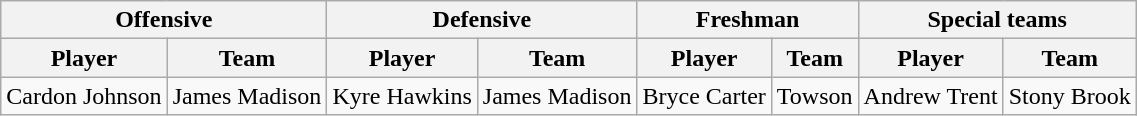<table class="wikitable" border="1">
<tr>
<th colspan="2">Offensive</th>
<th colspan="2">Defensive</th>
<th colspan="2">Freshman</th>
<th colspan="2">Special teams</th>
</tr>
<tr>
<th>Player</th>
<th>Team</th>
<th>Player</th>
<th>Team</th>
<th>Player</th>
<th>Team</th>
<th>Player</th>
<th>Team</th>
</tr>
<tr>
<td>Cardon Johnson</td>
<td>James Madison</td>
<td>Kyre Hawkins</td>
<td>James Madison</td>
<td>Bryce Carter</td>
<td>Towson</td>
<td>Andrew Trent</td>
<td>Stony Brook</td>
</tr>
</table>
